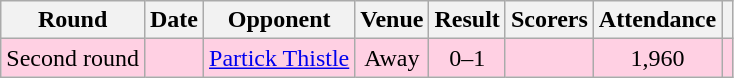<table class="wikitable" style="text-align:center;">
<tr>
<th>Round</th>
<th>Date</th>
<th>Opponent</th>
<th>Venue</th>
<th>Result</th>
<th>Scorers</th>
<th>Attendance</th>
<th></th>
</tr>
<tr style="background-color: #ffd0e3;">
<td>Second round</td>
<td></td>
<td><a href='#'>Partick Thistle</a></td>
<td>Away</td>
<td>0–1</td>
<td></td>
<td>1,960</td>
<td></td>
</tr>
</table>
